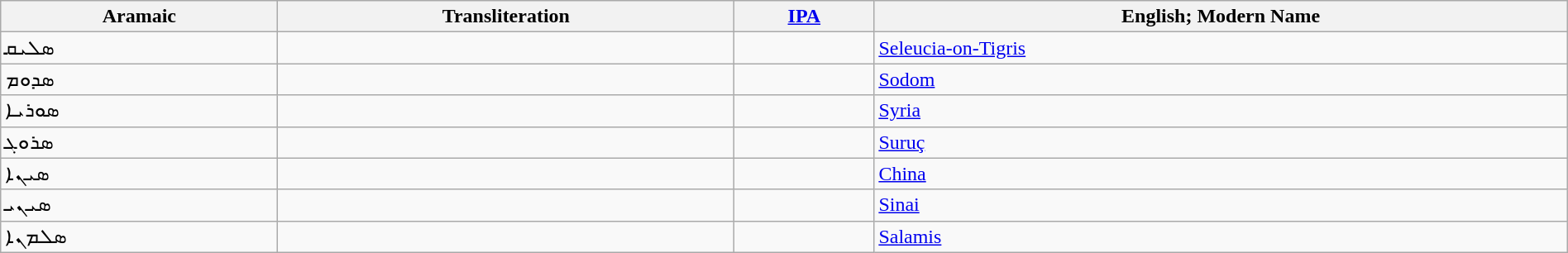<table class="wikitable" width="100%">
<tr>
<th>Aramaic</th>
<th>Transliteration</th>
<th><a href='#'>IPA</a></th>
<th>English; Modern Name</th>
</tr>
<tr>
<td>ܣܠܝܩ</td>
<td><em></em></td>
<td></td>
<td><a href='#'>Seleucia-on-Tigris</a></td>
</tr>
<tr>
<td>ܣܕܘܡ</td>
<td><em></em></td>
<td></td>
<td><a href='#'>Sodom</a></td>
</tr>
<tr>
<td>ܣܘܪܝܐ</td>
<td><em></em></td>
<td></td>
<td><a href='#'>Syria</a></td>
</tr>
<tr>
<td>ܣܪܘܓ</td>
<td><em></em></td>
<td></td>
<td><a href='#'>Suruç</a></td>
</tr>
<tr>
<td>ܣܝܢܐ</td>
<td><em></em></td>
<td></td>
<td><a href='#'>China</a></td>
</tr>
<tr>
<td>ܣܝܢܝ</td>
<td><em></em></td>
<td></td>
<td><a href='#'>Sinai</a></td>
</tr>
<tr>
<td>ܣܠܡܢܐ</td>
<td><em></em></td>
<td></td>
<td><a href='#'>Salamis</a></td>
</tr>
</table>
